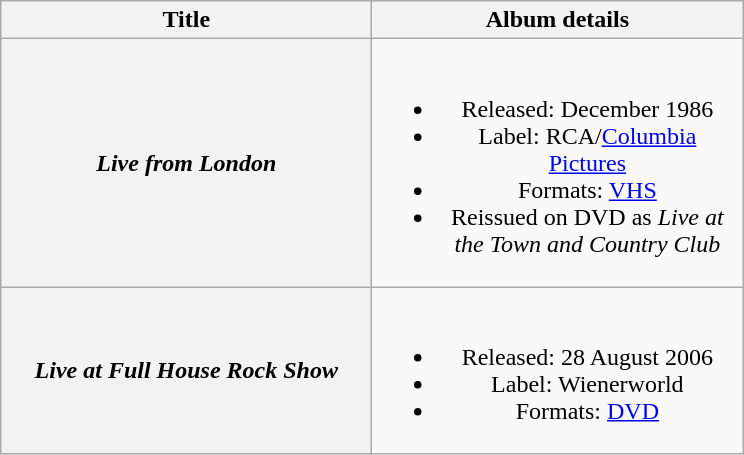<table class="wikitable plainrowheaders" style="text-align:center;">
<tr>
<th scope="col" style="width:15em;">Title</th>
<th scope="col" style="width:15em;">Album details</th>
</tr>
<tr>
<th scope="row"><em>Live from London</em></th>
<td><br><ul><li>Released: December 1986</li><li>Label: RCA/<a href='#'>Columbia Pictures</a></li><li>Formats: <a href='#'>VHS</a></li><li>Reissued on DVD as <em>Live at the Town and Country Club</em></li></ul></td>
</tr>
<tr>
<th scope="row"><em>Live at Full House Rock Show</em></th>
<td><br><ul><li>Released: 28 August 2006</li><li>Label: Wienerworld</li><li>Formats: <a href='#'>DVD</a></li></ul></td>
</tr>
</table>
